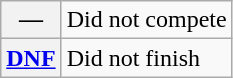<table class="wikitable">
<tr>
<th scope="row">—</th>
<td>Did not compete</td>
</tr>
<tr>
<th scope="row"><a href='#'>DNF</a></th>
<td>Did not finish</td>
</tr>
</table>
